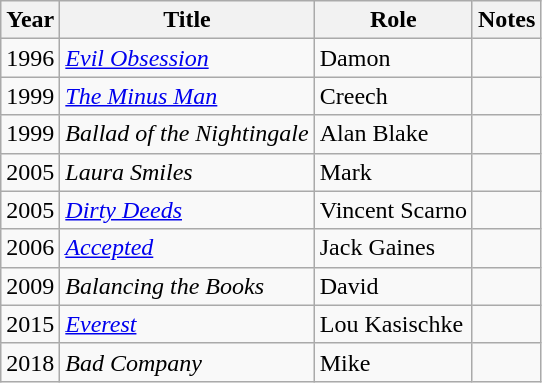<table class="wikitable">
<tr>
<th>Year</th>
<th>Title</th>
<th>Role</th>
<th>Notes</th>
</tr>
<tr>
<td>1996</td>
<td><em><a href='#'>Evil Obsession</a></em></td>
<td>Damon</td>
<td></td>
</tr>
<tr>
<td>1999</td>
<td><em><a href='#'>The Minus Man</a></em></td>
<td>Creech</td>
<td></td>
</tr>
<tr>
<td>1999</td>
<td><em>Ballad of the Nightingale</em></td>
<td>Alan Blake</td>
<td></td>
</tr>
<tr>
<td>2005</td>
<td><em>Laura Smiles</em></td>
<td>Mark</td>
<td></td>
</tr>
<tr>
<td>2005</td>
<td><em><a href='#'>Dirty Deeds</a></em></td>
<td>Vincent Scarno</td>
<td></td>
</tr>
<tr>
<td>2006</td>
<td><em><a href='#'>Accepted</a></em></td>
<td>Jack Gaines</td>
<td></td>
</tr>
<tr>
<td>2009</td>
<td><em>Balancing the Books</em></td>
<td>David</td>
<td></td>
</tr>
<tr>
<td>2015</td>
<td><em><a href='#'>Everest</a></em></td>
<td>Lou Kasischke</td>
<td></td>
</tr>
<tr>
<td>2018</td>
<td><em>Bad Company</em></td>
<td>Mike</td>
<td></td>
</tr>
</table>
